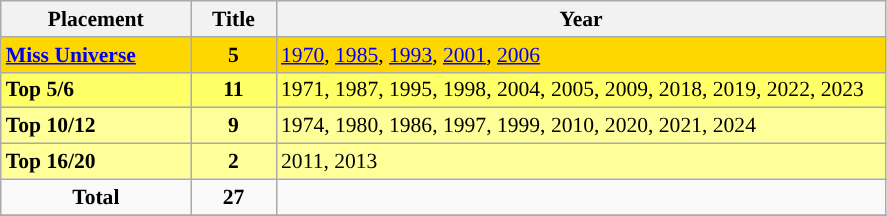<table class="wikitable sortable" style="font-size: 90%">
<tr>
<th width="120">Placement</th>
<th width="50">Title</th>
<th width="400">Year</th>
</tr>
<tr style="background-color:gold;">
<td><strong><a href='#'>Miss Universe</a></strong></td>
<td rowspan="1" style="text-align:center;"><strong>5</strong></td>
<td><a href='#'>1970</a>, <a href='#'>1985</a>, <a href='#'>1993</a>, <a href='#'>2001</a>, <a href='#'>2006</a></td>
</tr>
<tr style="background-color:#FFFF66">
<td><strong>Top 5/6</strong></td>
<td rowspan="1" style="text-align:center;"><strong>11</strong></td>
<td>1971, 1987, 1995, 1998, 2004, 2005, 2009, 2018, 2019, 2022, 2023</td>
</tr>
<tr style="background-color:#FFFF99">
<td><strong>Top 10/12</strong></td>
<td rowspan="1" style="text-align:center;"><strong>9</strong></td>
<td>1974, 1980, 1986, 1997, 1999, 2010, 2020, 2021, 2024</td>
</tr>
<tr style="background-color:#FFFF99">
<td><strong>Top 16/20</strong></td>
<td rowspan="1" style="text-align:center;"><strong>2</strong></td>
<td>2011, 2013</td>
</tr>
<tr>
<td rowspan="1" style="text-align:center;"><strong>Total</strong></td>
<td rowspan="1" style="text-align:center;"><strong>27</strong></td>
<td></td>
</tr>
<tr>
</tr>
</table>
